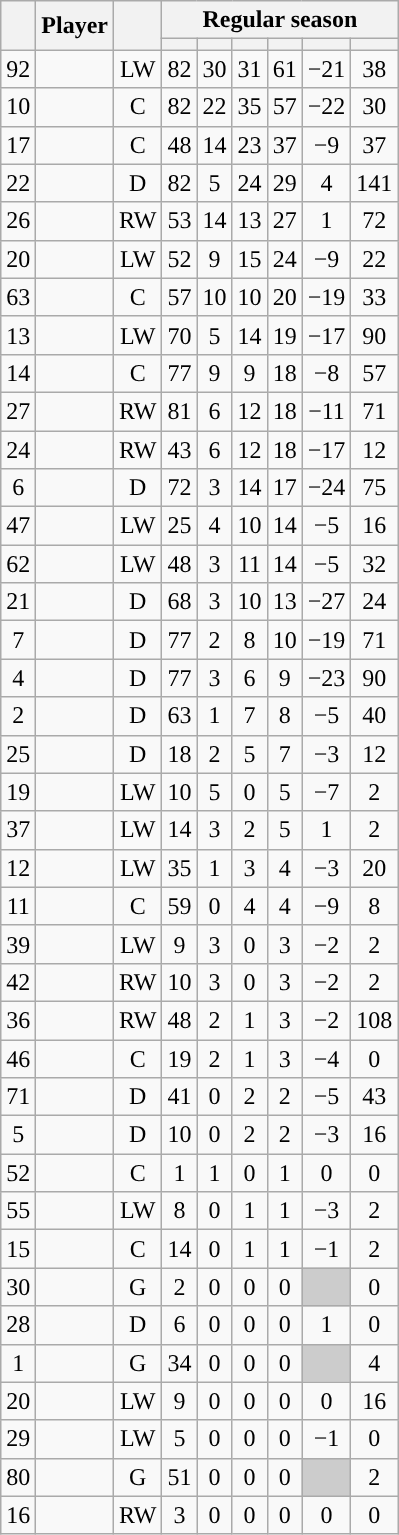<table class="wikitable sortable plainrowheaders" style="text-align:center;">
<tr>
<th scope="col" data-sort-type="number" rowspan="2"></th>
<th scope="col" rowspan="2">Player</th>
<th scope="col" rowspan="2"></th>
<th scope=colgroup colspan=6>Regular season</th>
</tr>
<tr>
<th scope="col" data-sort-type="number"></th>
<th scope="col" data-sort-type="number"></th>
<th scope="col" data-sort-type="number"></th>
<th scope="col" data-sort-type="number"></th>
<th scope="col" data-sort-type="number"></th>
<th scope="col" data-sort-type="number"></th>
</tr>
<tr>
<td scope="row">92</td>
<td align="left"></td>
<td>LW</td>
<td>82</td>
<td>30</td>
<td>31</td>
<td>61</td>
<td>−21</td>
<td>38</td>
</tr>
<tr>
<td scope="row">10</td>
<td align="left"></td>
<td>C</td>
<td>82</td>
<td>22</td>
<td>35</td>
<td>57</td>
<td>−22</td>
<td>30</td>
</tr>
<tr>
<td scope="row">17</td>
<td align="left"></td>
<td>C</td>
<td>48</td>
<td>14</td>
<td>23</td>
<td>37</td>
<td>−9</td>
<td>37</td>
</tr>
<tr>
<td scope="row">22</td>
<td align="left"></td>
<td>D</td>
<td>82</td>
<td>5</td>
<td>24</td>
<td>29</td>
<td>4</td>
<td>141</td>
</tr>
<tr>
<td scope="row">26</td>
<td align="left"></td>
<td>RW</td>
<td>53</td>
<td>14</td>
<td>13</td>
<td>27</td>
<td>1</td>
<td>72</td>
</tr>
<tr>
<td scope="row">20</td>
<td align="left"></td>
<td>LW</td>
<td>52</td>
<td>9</td>
<td>15</td>
<td>24</td>
<td>−9</td>
<td>22</td>
</tr>
<tr>
<td scope="row">63</td>
<td align="left"></td>
<td>C</td>
<td>57</td>
<td>10</td>
<td>10</td>
<td>20</td>
<td>−19</td>
<td>33</td>
</tr>
<tr>
<td scope="row">13</td>
<td align="left"></td>
<td>LW</td>
<td>70</td>
<td>5</td>
<td>14</td>
<td>19</td>
<td>−17</td>
<td>90</td>
</tr>
<tr>
<td scope="row">14</td>
<td align="left"></td>
<td>C</td>
<td>77</td>
<td>9</td>
<td>9</td>
<td>18</td>
<td>−8</td>
<td>57</td>
</tr>
<tr>
<td scope="row">27</td>
<td align="left"></td>
<td>RW</td>
<td>81</td>
<td>6</td>
<td>12</td>
<td>18</td>
<td>−11</td>
<td>71</td>
</tr>
<tr>
<td scope="row">24</td>
<td align="left"></td>
<td>RW</td>
<td>43</td>
<td>6</td>
<td>12</td>
<td>18</td>
<td>−17</td>
<td>12</td>
</tr>
<tr>
<td scope="row">6</td>
<td align="left"></td>
<td>D</td>
<td>72</td>
<td>3</td>
<td>14</td>
<td>17</td>
<td>−24</td>
<td>75</td>
</tr>
<tr>
<td scope="row">47</td>
<td align="left"></td>
<td>LW</td>
<td>25</td>
<td>4</td>
<td>10</td>
<td>14</td>
<td>−5</td>
<td>16</td>
</tr>
<tr>
<td scope="row">62</td>
<td align="left"></td>
<td>LW</td>
<td>48</td>
<td>3</td>
<td>11</td>
<td>14</td>
<td>−5</td>
<td>32</td>
</tr>
<tr>
<td scope="row">21</td>
<td align="left"></td>
<td>D</td>
<td>68</td>
<td>3</td>
<td>10</td>
<td>13</td>
<td>−27</td>
<td>24</td>
</tr>
<tr>
<td scope="row">7</td>
<td align="left"></td>
<td>D</td>
<td>77</td>
<td>2</td>
<td>8</td>
<td>10</td>
<td>−19</td>
<td>71</td>
</tr>
<tr>
<td scope="row">4</td>
<td align="left"></td>
<td>D</td>
<td>77</td>
<td>3</td>
<td>6</td>
<td>9</td>
<td>−23</td>
<td>90</td>
</tr>
<tr>
<td scope="row">2</td>
<td align="left"></td>
<td>D</td>
<td>63</td>
<td>1</td>
<td>7</td>
<td>8</td>
<td>−5</td>
<td>40</td>
</tr>
<tr>
<td scope="row">25</td>
<td align="left"></td>
<td>D</td>
<td>18</td>
<td>2</td>
<td>5</td>
<td>7</td>
<td>−3</td>
<td>12</td>
</tr>
<tr>
<td scope="row">19</td>
<td align="left"></td>
<td>LW</td>
<td>10</td>
<td>5</td>
<td>0</td>
<td>5</td>
<td>−7</td>
<td>2</td>
</tr>
<tr>
<td scope="row">37</td>
<td align="left"></td>
<td>LW</td>
<td>14</td>
<td>3</td>
<td>2</td>
<td>5</td>
<td>1</td>
<td>2</td>
</tr>
<tr>
<td scope="row">12</td>
<td align="left"></td>
<td>LW</td>
<td>35</td>
<td>1</td>
<td>3</td>
<td>4</td>
<td>−3</td>
<td>20</td>
</tr>
<tr>
<td scope="row">11</td>
<td align="left"></td>
<td>C</td>
<td>59</td>
<td>0</td>
<td>4</td>
<td>4</td>
<td>−9</td>
<td>8</td>
</tr>
<tr>
<td scope="row">39</td>
<td align="left"></td>
<td>LW</td>
<td>9</td>
<td>3</td>
<td>0</td>
<td>3</td>
<td>−2</td>
<td>2</td>
</tr>
<tr>
<td scope="row">42</td>
<td align="left"></td>
<td>RW</td>
<td>10</td>
<td>3</td>
<td>0</td>
<td>3</td>
<td>−2</td>
<td>2</td>
</tr>
<tr>
<td scope="row">36</td>
<td align="left"></td>
<td>RW</td>
<td>48</td>
<td>2</td>
<td>1</td>
<td>3</td>
<td>−2</td>
<td>108</td>
</tr>
<tr>
<td scope="row">46</td>
<td align="left"></td>
<td>C</td>
<td>19</td>
<td>2</td>
<td>1</td>
<td>3</td>
<td>−4</td>
<td>0</td>
</tr>
<tr>
<td scope="row">71</td>
<td align="left"></td>
<td>D</td>
<td>41</td>
<td>0</td>
<td>2</td>
<td>2</td>
<td>−5</td>
<td>43</td>
</tr>
<tr>
<td scope="row">5</td>
<td align="left"></td>
<td>D</td>
<td>10</td>
<td>0</td>
<td>2</td>
<td>2</td>
<td>−3</td>
<td>16</td>
</tr>
<tr>
<td scope="row">52</td>
<td align="left"></td>
<td>C</td>
<td>1</td>
<td>1</td>
<td>0</td>
<td>1</td>
<td>0</td>
<td>0</td>
</tr>
<tr>
<td scope="row">55</td>
<td align="left"></td>
<td>LW</td>
<td>8</td>
<td>0</td>
<td>1</td>
<td>1</td>
<td>−3</td>
<td>2</td>
</tr>
<tr>
<td scope="row">15</td>
<td align="left"></td>
<td>C</td>
<td>14</td>
<td>0</td>
<td>1</td>
<td>1</td>
<td>−1</td>
<td>2</td>
</tr>
<tr>
<td scope="row">30</td>
<td align="left"></td>
<td>G</td>
<td>2</td>
<td>0</td>
<td>0</td>
<td>0</td>
<td style="background:#ccc"></td>
<td>0</td>
</tr>
<tr>
<td scope="row">28</td>
<td align="left"></td>
<td>D</td>
<td>6</td>
<td>0</td>
<td>0</td>
<td>0</td>
<td>1</td>
<td>0</td>
</tr>
<tr>
<td scope="row">1</td>
<td align="left"></td>
<td>G</td>
<td>34</td>
<td>0</td>
<td>0</td>
<td>0</td>
<td style="background:#ccc"></td>
<td>4</td>
</tr>
<tr>
<td scope="row">20</td>
<td align="left"></td>
<td>LW</td>
<td>9</td>
<td>0</td>
<td>0</td>
<td>0</td>
<td>0</td>
<td>16</td>
</tr>
<tr>
<td scope="row">29</td>
<td align="left"></td>
<td>LW</td>
<td>5</td>
<td>0</td>
<td>0</td>
<td>0</td>
<td>−1</td>
<td>0</td>
</tr>
<tr>
<td scope="row">80</td>
<td align="left"></td>
<td>G</td>
<td>51</td>
<td>0</td>
<td>0</td>
<td>0</td>
<td style="background:#ccc"></td>
<td>2</td>
</tr>
<tr>
<td scope="row">16</td>
<td align="left"></td>
<td>RW</td>
<td>3</td>
<td>0</td>
<td>0</td>
<td>0</td>
<td>0</td>
<td>0</td>
</tr>
</table>
